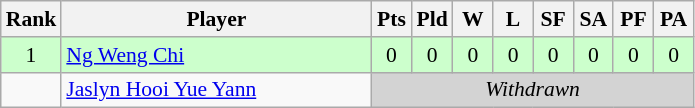<table class=wikitable style="text-align:center; font-size:90%">
<tr>
<th width="20">Rank</th>
<th width="200">Player</th>
<th width="20">Pts</th>
<th width="20">Pld</th>
<th width="20">W</th>
<th width="20">L</th>
<th width="20">SF</th>
<th width="20">SA</th>
<th width="20">PF</th>
<th width="20">PA</th>
</tr>
<tr bgcolor="#ccffcc">
<td>1</td>
<td style="text-align:left"> <a href='#'>Ng Weng Chi</a></td>
<td>0</td>
<td>0</td>
<td>0</td>
<td>0</td>
<td>0</td>
<td>0</td>
<td>0</td>
<td>0</td>
</tr>
<tr>
<td></td>
<td style="text-align:left"> <a href='#'>Jaslyn Hooi Yue Yann</a></td>
<td bgcolor="lightgray" colspan="8"><em>Withdrawn</em></td>
</tr>
</table>
